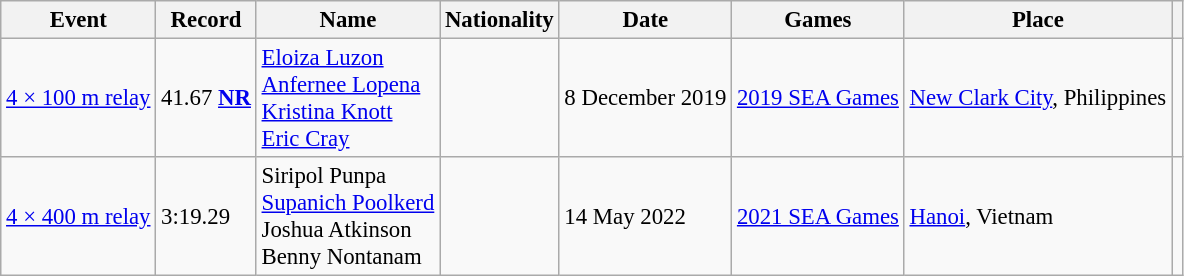<table class="wikitable" style="font-size:95%">
<tr>
<th>Event</th>
<th>Record</th>
<th>Name</th>
<th>Nationality</th>
<th>Date</th>
<th>Games</th>
<th>Place</th>
<th></th>
</tr>
<tr>
<td><a href='#'>4 × 100 m relay</a></td>
<td>41.67 <strong><a href='#'>NR</a></strong></td>
<td><a href='#'>Eloiza Luzon</a><br><a href='#'>Anfernee Lopena</a><br><a href='#'>Kristina Knott</a><br><a href='#'>Eric Cray</a></td>
<td></td>
<td>8 December 2019</td>
<td><a href='#'>2019 SEA Games</a></td>
<td><a href='#'>New Clark City</a>, Philippines</td>
<td></td>
</tr>
<tr>
<td><a href='#'>4 × 400 m relay</a></td>
<td>3:19.29</td>
<td>Siripol Punpa<br><a href='#'>Supanich Poolkerd</a><br>Joshua Atkinson<br>Benny Nontanam</td>
<td></td>
<td>14 May 2022</td>
<td><a href='#'>2021 SEA Games</a></td>
<td><a href='#'>Hanoi</a>, Vietnam</td>
<td></td>
</tr>
</table>
